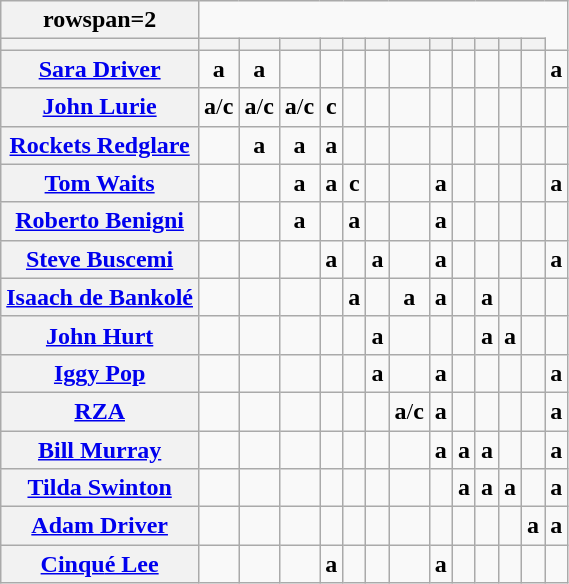<table class="wikitable" style="text-align:center;font-size:100%">
<tr>
<th>rowspan=2 </th>
</tr>
<tr>
<th></th>
<th></th>
<th></th>
<th></th>
<th></th>
<th></th>
<th></th>
<th></th>
<th></th>
<th></th>
<th></th>
<th></th>
<th></th>
</tr>
<tr>
<th><a href='#'>Sara Driver</a></th>
<td><strong>a</strong></td>
<td><strong>a</strong></td>
<td></td>
<td></td>
<td></td>
<td></td>
<td></td>
<td></td>
<td></td>
<td></td>
<td></td>
<td></td>
<td><strong>a</strong></td>
</tr>
<tr>
<th><a href='#'>John Lurie</a></th>
<td><strong>a</strong>/<strong>c</strong></td>
<td><strong>a</strong>/<strong>c</strong></td>
<td><strong>a</strong>/<strong>c</strong></td>
<td><strong>c</strong></td>
<td></td>
<td></td>
<td></td>
<td></td>
<td></td>
<td></td>
<td></td>
<td></td>
<td></td>
</tr>
<tr>
<th><a href='#'>Rockets Redglare</a></th>
<td></td>
<td><strong>a</strong></td>
<td><strong>a</strong></td>
<td><strong>a</strong></td>
<td></td>
<td></td>
<td></td>
<td></td>
<td></td>
<td></td>
<td></td>
<td></td>
<td></td>
</tr>
<tr>
<th><a href='#'>Tom Waits</a></th>
<td></td>
<td></td>
<td><strong>a</strong></td>
<td><strong>a</strong></td>
<td><strong>c</strong></td>
<td></td>
<td></td>
<td><strong>a</strong></td>
<td></td>
<td></td>
<td></td>
<td></td>
<td><strong>a</strong></td>
</tr>
<tr>
<th><a href='#'>Roberto Benigni</a></th>
<td></td>
<td></td>
<td><strong>a</strong></td>
<td></td>
<td><strong>a</strong></td>
<td></td>
<td></td>
<td><strong>a</strong></td>
<td></td>
<td></td>
<td></td>
<td></td>
<td></td>
</tr>
<tr>
<th><a href='#'>Steve Buscemi</a></th>
<td></td>
<td></td>
<td></td>
<td><strong>a</strong></td>
<td></td>
<td><strong>a</strong></td>
<td></td>
<td><strong>a</strong></td>
<td></td>
<td></td>
<td></td>
<td></td>
<td><strong>a</strong></td>
</tr>
<tr>
<th><a href='#'>Isaach de Bankolé</a></th>
<td></td>
<td></td>
<td></td>
<td></td>
<td><strong>a</strong></td>
<td></td>
<td><strong>a</strong></td>
<td><strong>a</strong></td>
<td></td>
<td><strong>a</strong></td>
<td></td>
<td></td>
<td></td>
</tr>
<tr>
<th><a href='#'>John Hurt</a></th>
<td></td>
<td></td>
<td></td>
<td></td>
<td></td>
<td><strong>a</strong></td>
<td></td>
<td></td>
<td></td>
<td><strong>a</strong></td>
<td><strong>a</strong></td>
<td></td>
<td></td>
</tr>
<tr>
<th><a href='#'>Iggy Pop</a></th>
<td></td>
<td></td>
<td></td>
<td></td>
<td></td>
<td><strong>a</strong></td>
<td></td>
<td><strong>a</strong></td>
<td></td>
<td></td>
<td></td>
<td></td>
<td><strong>a</strong></td>
</tr>
<tr>
<th><a href='#'>RZA</a></th>
<td></td>
<td></td>
<td></td>
<td></td>
<td></td>
<td></td>
<td><strong>a</strong>/<strong>c</strong></td>
<td><strong>a</strong></td>
<td></td>
<td></td>
<td></td>
<td></td>
<td><strong>a</strong></td>
</tr>
<tr>
<th><a href='#'>Bill Murray</a></th>
<td></td>
<td></td>
<td></td>
<td></td>
<td></td>
<td></td>
<td></td>
<td><strong>a</strong></td>
<td><strong>a</strong></td>
<td><strong>a</strong></td>
<td></td>
<td></td>
<td><strong>a</strong></td>
</tr>
<tr>
<th><a href='#'>Tilda Swinton</a></th>
<td></td>
<td></td>
<td></td>
<td></td>
<td></td>
<td></td>
<td></td>
<td></td>
<td><strong>a</strong></td>
<td><strong>a</strong></td>
<td><strong>a</strong></td>
<td></td>
<td><strong>a</strong></td>
</tr>
<tr>
<th><a href='#'>Adam Driver</a></th>
<td></td>
<td></td>
<td></td>
<td></td>
<td></td>
<td></td>
<td></td>
<td></td>
<td></td>
<td></td>
<td></td>
<td><strong>a</strong></td>
<td><strong>a</strong></td>
</tr>
<tr>
<th><a href='#'>Cinqu<strong>é Lee</strong></a></th>
<td></td>
<td></td>
<td></td>
<td><strong>a</strong></td>
<td></td>
<td></td>
<td></td>
<td><strong>a</strong></td>
<td></td>
<td></td>
<td></td>
<td></td>
<td></td>
</tr>
</table>
